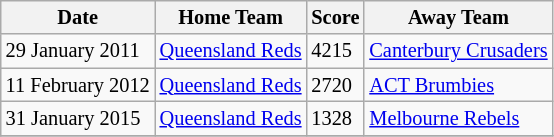<table class="wikitable defaultright col3center col4left" style="bgcolor=#bdb76b; font-size:85%;">
<tr>
<th>Date</th>
<th>Home Team</th>
<th>Score</th>
<th>Away Team</th>
</tr>
<tr>
<td>29 January 2011</td>
<td><a href='#'>Queensland Reds</a> </td>
<td>4215</td>
<td> <a href='#'>Canterbury Crusaders</a></td>
</tr>
<tr>
<td>11 February 2012</td>
<td><a href='#'>Queensland Reds</a> </td>
<td>2720</td>
<td> <a href='#'>ACT Brumbies</a></td>
</tr>
<tr>
<td>31 January 2015</td>
<td><a href='#'>Queensland Reds</a> </td>
<td>1328</td>
<td> <a href='#'>Melbourne Rebels</a></td>
</tr>
<tr>
</tr>
</table>
